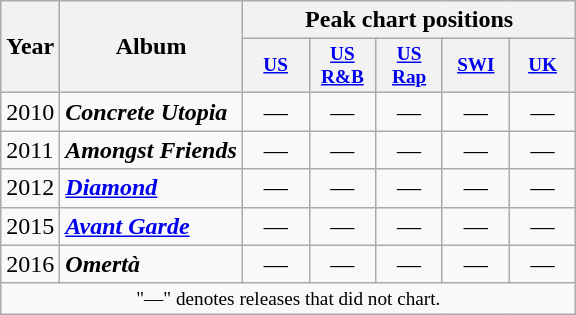<table class="wikitable">
<tr>
<th rowspan="2">Year</th>
<th rowspan="2">Album</th>
<th colspan="5">Peak chart positions</th>
</tr>
<tr>
<th style="width:3em;font-size:80%;"><a href='#'>US</a></th>
<th style="width:3em;font-size:80%;"><a href='#'>US<br>R&B</a></th>
<th style="width:3em;font-size:80%;"><a href='#'>US Rap</a></th>
<th style="width:3em;font-size:80%;"><a href='#'>SWI</a></th>
<th style="width:3em;font-size:80%;"><a href='#'>UK</a></th>
</tr>
<tr>
<td>2010</td>
<td><strong><em>Concrete Utopia</em></strong> </td>
<td style="text-align:center;">—</td>
<td style="text-align:center;">—</td>
<td style="text-align:center;">—</td>
<td style="text-align:center;">—</td>
<td style="text-align:center;">—</td>
</tr>
<tr>
<td>2011</td>
<td><strong><em>Amongst Friends</em></strong> </td>
<td style="text-align:center;">—</td>
<td style="text-align:center;">—</td>
<td style="text-align:center;">—</td>
<td style="text-align:center;">—</td>
<td style="text-align:center;">—</td>
</tr>
<tr>
<td>2012</td>
<td><strong><em><a href='#'>Diamond</a></em></strong> </td>
<td style="text-align:center;">—</td>
<td style="text-align:center;">—</td>
<td style="text-align:center;">—</td>
<td style="text-align:center;">—</td>
<td style="text-align:center;">—</td>
</tr>
<tr>
<td>2015</td>
<td><strong><em><a href='#'>Avant Garde</a></em></strong> </td>
<td style="text-align:center;">—</td>
<td style="text-align:center;">—</td>
<td style="text-align:center;">—</td>
<td style="text-align:center;">—</td>
<td style="text-align:center;">—</td>
</tr>
<tr>
<td>2016</td>
<td><strong><em>Omertà</em></strong> </td>
<td style="text-align:center;">—</td>
<td style="text-align:center;">—</td>
<td style="text-align:center;">—</td>
<td style="text-align:center;">—</td>
<td style="text-align:center;">—</td>
</tr>
<tr>
<td colspan="11" style="text-align:center; font-size:80%;">"—" denotes releases that did not chart.</td>
</tr>
</table>
